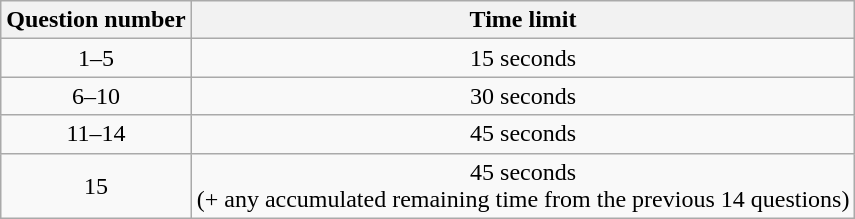<table class="wikitable"style=text-align:center;>
<tr>
<th>Question number</th>
<th>Time limit</th>
</tr>
<tr>
<td>1–5</td>
<td>15 seconds</td>
</tr>
<tr>
<td>6–10</td>
<td>30 seconds</td>
</tr>
<tr>
<td>11–14</td>
<td>45 seconds</td>
</tr>
<tr>
<td>15</td>
<td>45 seconds<br>(+ any accumulated remaining time from the previous 14 questions)</td>
</tr>
</table>
